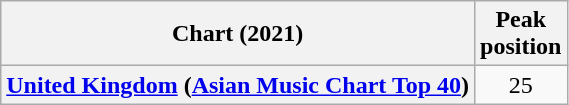<table class="wikitable sortable plainrowheaders" style="text-align:center">
<tr>
<th scope="col">Chart (2021)</th>
<th scope="col">Peak<br>position</th>
</tr>
<tr>
<th scope="row"><a href='#'>United Kingdom</a> (<a href='#'>Asian Music Chart Top 40</a>)</th>
<td>25</td>
</tr>
</table>
